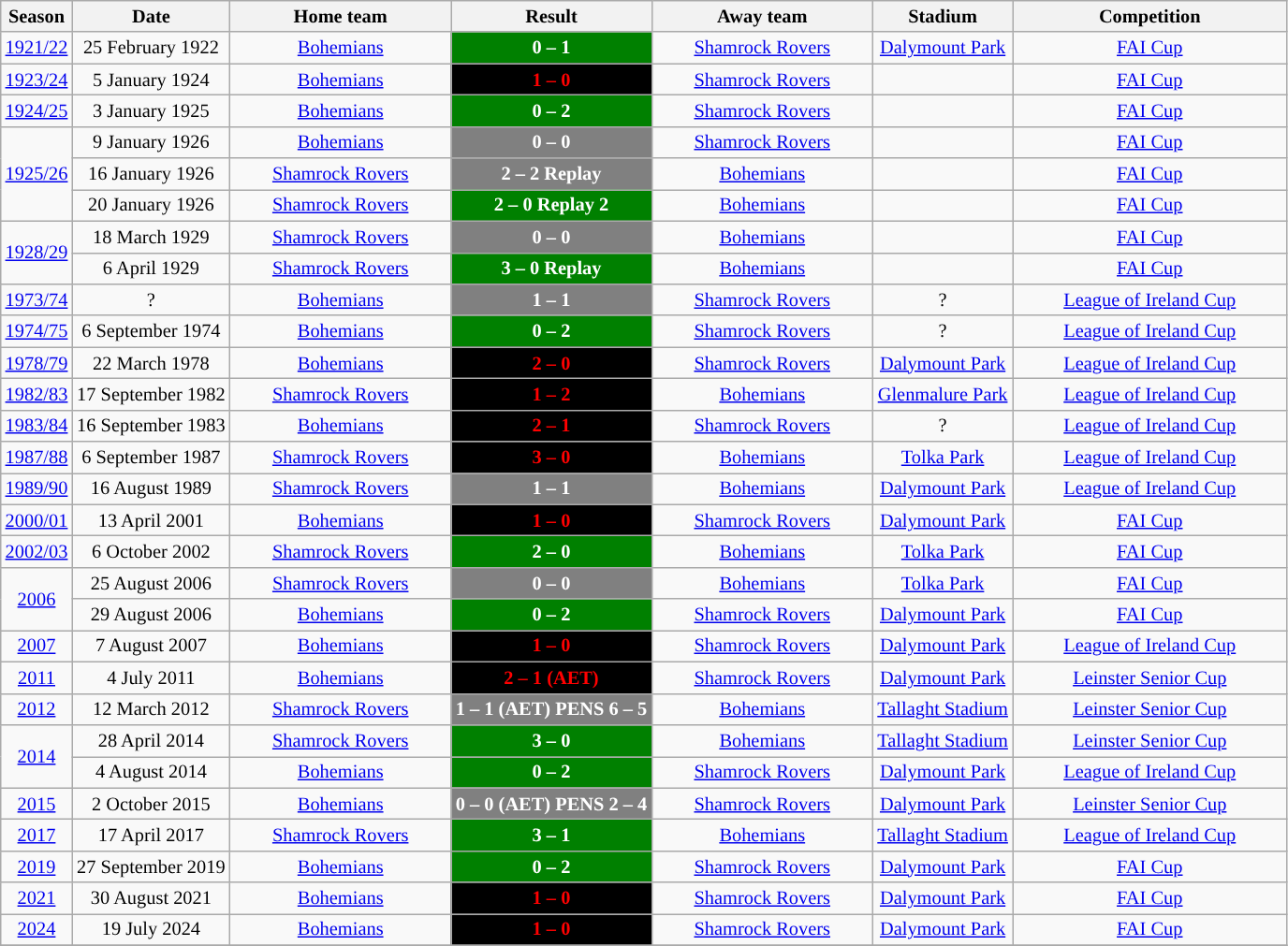<table class="wikitable" style="font-size:85%; text-align: center;">
<tr>
<th>Season</th>
<th style="width:3.5">Date</th>
<th style="width:4cm;">Home team</th>
<th style="width:4.5">Result</th>
<th style="width:4cm;">Away team</th>
<th style="width:3.5">Stadium</th>
<th style="width:5cm;">Competition</th>
</tr>
<tr>
<td><a href='#'>1921/22</a></td>
<td>25 February 1922</td>
<td><a href='#'>Bohemians</a></td>
<td style="background:green;color:#FFFFFF;"><strong>0 – 1</strong></td>
<td><a href='#'>Shamrock Rovers</a></td>
<td><a href='#'>Dalymount Park</a></td>
<td><a href='#'>FAI Cup</a></td>
</tr>
<tr>
<td><a href='#'>1923/24</a></td>
<td>5 January 1924</td>
<td><a href='#'>Bohemians</a></td>
<td style="background:black;color:red;"><strong>1 – 0</strong></td>
<td><a href='#'>Shamrock Rovers</a></td>
<td></td>
<td><a href='#'>FAI Cup</a></td>
</tr>
<tr>
<td><a href='#'>1924/25</a></td>
<td>3 January 1925</td>
<td><a href='#'>Bohemians</a></td>
<td style="background:green;color:#FFFFFF;"><strong>0 – 2</strong></td>
<td><a href='#'>Shamrock Rovers</a></td>
<td></td>
<td><a href='#'>FAI Cup</a></td>
</tr>
<tr>
<td align="center" rowspan=3><a href='#'>1925/26</a></td>
<td>9 January 1926</td>
<td><a href='#'>Bohemians</a></td>
<td style="background:#808080;color:white;"><strong>0 – 0</strong></td>
<td><a href='#'>Shamrock Rovers</a></td>
<td></td>
<td align="center"><a href='#'>FAI Cup</a></td>
</tr>
<tr>
<td align="center">16 January 1926</td>
<td><a href='#'>Shamrock Rovers</a></td>
<td style="background:#808080;color:white;"><strong>2 – 2 Replay</strong></td>
<td><a href='#'>Bohemians</a></td>
<td></td>
<td align="center"><a href='#'>FAI Cup</a></td>
</tr>
<tr>
<td align="center">20 January 1926</td>
<td><a href='#'>Shamrock Rovers</a></td>
<td style="background:green;color:#FFFFFF;"><strong>2 – 0 Replay 2</strong></td>
<td><a href='#'>Bohemians</a></td>
<td></td>
<td align="center"><a href='#'>FAI Cup</a></td>
</tr>
<tr>
<td align="center" rowspan=2><a href='#'>1928/29</a></td>
<td>18 March 1929</td>
<td><a href='#'>Shamrock Rovers</a></td>
<td style="background:#808080;color:white;"><strong>0 – 0</strong></td>
<td><a href='#'>Bohemians</a></td>
<td></td>
<td align="center"><a href='#'>FAI Cup</a></td>
</tr>
<tr>
<td align="center">6 April 1929</td>
<td><a href='#'>Shamrock Rovers</a></td>
<td style="background:green;color:#FFFFFF;"><strong>3 – 0 Replay</strong></td>
<td><a href='#'>Bohemians</a></td>
<td></td>
<td align="center"><a href='#'>FAI Cup</a></td>
</tr>
<tr>
<td><a href='#'>1973/74</a></td>
<td>?</td>
<td><a href='#'>Bohemians</a></td>
<td style="background:#808080;color:white;"><strong>1 – 1</strong></td>
<td><a href='#'>Shamrock Rovers</a></td>
<td>?</td>
<td><a href='#'>League of Ireland Cup</a></td>
</tr>
<tr>
<td><a href='#'>1974/75</a></td>
<td>6 September 1974</td>
<td><a href='#'>Bohemians</a></td>
<td style="background:green;color:#FFFFFF;"><strong>0 – 2</strong></td>
<td><a href='#'>Shamrock Rovers</a></td>
<td>?</td>
<td><a href='#'>League of Ireland Cup</a></td>
</tr>
<tr>
<td><a href='#'>1978/79</a></td>
<td>22 March 1978</td>
<td><a href='#'>Bohemians</a></td>
<td style="background:black;color:red;"><strong>2 – 0</strong></td>
<td><a href='#'>Shamrock Rovers</a></td>
<td><a href='#'>Dalymount Park</a></td>
<td><a href='#'>League of Ireland Cup</a></td>
</tr>
<tr>
<td><a href='#'>1982/83</a></td>
<td>17 September 1982</td>
<td><a href='#'>Shamrock Rovers</a></td>
<td style="background:black;color:red;"><strong>1 – 2</strong></td>
<td><a href='#'>Bohemians</a></td>
<td><a href='#'>Glenmalure Park</a></td>
<td><a href='#'>League of Ireland Cup</a></td>
</tr>
<tr>
<td><a href='#'>1983/84</a></td>
<td>16 September 1983</td>
<td><a href='#'>Bohemians</a></td>
<td style="background:black;color:red;"><strong>2 – 1</strong></td>
<td><a href='#'>Shamrock Rovers</a></td>
<td>?</td>
<td><a href='#'>League of Ireland Cup</a></td>
</tr>
<tr>
<td><a href='#'>1987/88</a></td>
<td>6 September 1987</td>
<td><a href='#'>Shamrock Rovers</a></td>
<td style="background:black;color:red;"><strong>3 – 0</strong></td>
<td><a href='#'>Bohemians</a></td>
<td><a href='#'>Tolka Park</a></td>
<td><a href='#'>League of Ireland Cup</a></td>
</tr>
<tr>
<td><a href='#'>1989/90</a></td>
<td>16 August 1989</td>
<td><a href='#'>Shamrock Rovers</a></td>
<td style="background:#808080;color:white;"><strong>1 – 1</strong></td>
<td><a href='#'>Bohemians</a></td>
<td><a href='#'>Dalymount Park</a></td>
<td><a href='#'>League of Ireland Cup</a></td>
</tr>
<tr>
<td><a href='#'>2000/01</a></td>
<td>13 April 2001</td>
<td><a href='#'>Bohemians</a></td>
<td style="background:black;color:red;"><strong>1 – 0</strong></td>
<td><a href='#'>Shamrock Rovers</a></td>
<td><a href='#'>Dalymount Park</a></td>
<td><a href='#'>FAI Cup</a></td>
</tr>
<tr>
<td><a href='#'>2002/03</a></td>
<td>6 October 2002</td>
<td><a href='#'>Shamrock Rovers</a></td>
<td style="background:green;color:#FFFFFF;"><strong>2 – 0</strong></td>
<td><a href='#'>Bohemians</a></td>
<td><a href='#'>Tolka Park</a></td>
<td><a href='#'>FAI Cup</a></td>
</tr>
<tr>
<td align="center" rowspan=2><a href='#'>2006</a></td>
<td>25 August 2006</td>
<td><a href='#'>Shamrock Rovers</a></td>
<td style="background:#808080;color:white;"><strong>0 – 0</strong></td>
<td><a href='#'>Bohemians</a></td>
<td><a href='#'>Tolka Park</a></td>
<td align="center"><a href='#'>FAI Cup</a></td>
</tr>
<tr>
<td align="center">29 August 2006</td>
<td><a href='#'>Bohemians</a></td>
<td style="background:green;color:#FFFFFF;"><strong>0 – 2</strong></td>
<td><a href='#'>Shamrock Rovers</a></td>
<td><a href='#'>Dalymount Park</a></td>
<td align="center"><a href='#'>FAI Cup</a></td>
</tr>
<tr>
<td><a href='#'>2007</a></td>
<td>7 August 2007</td>
<td><a href='#'>Bohemians</a></td>
<td style="background:black;color:red;"><strong>1 – 0</strong></td>
<td><a href='#'>Shamrock Rovers</a></td>
<td><a href='#'>Dalymount Park</a></td>
<td><a href='#'>League of Ireland Cup</a></td>
</tr>
<tr>
<td><a href='#'>2011</a></td>
<td>4 July 2011</td>
<td><a href='#'>Bohemians</a></td>
<td style="background:black;color:red;"><strong>2 – 1 (AET)</strong></td>
<td><a href='#'>Shamrock Rovers</a></td>
<td><a href='#'>Dalymount Park</a></td>
<td><a href='#'>Leinster Senior Cup</a></td>
</tr>
<tr>
<td><a href='#'>2012</a></td>
<td>12 March 2012</td>
<td><a href='#'>Shamrock Rovers</a></td>
<td style="background:#808080;color:white;"><strong>1 – 1 (AET) PENS 6 – 5</strong></td>
<td><a href='#'>Bohemians</a></td>
<td><a href='#'>Tallaght Stadium</a></td>
<td><a href='#'>Leinster Senior Cup</a></td>
</tr>
<tr>
<td align="center" rowspan=2><a href='#'>2014</a></td>
<td>28 April 2014</td>
<td><a href='#'>Shamrock Rovers</a></td>
<td style="background:green;color:#FFFFFF;"><strong>3 – 0</strong></td>
<td><a href='#'>Bohemians</a></td>
<td><a href='#'>Tallaght Stadium</a></td>
<td><a href='#'>Leinster Senior Cup</a></td>
</tr>
<tr>
<td align="center">4 August 2014</td>
<td><a href='#'>Bohemians</a></td>
<td style="background:green;color:#FFFFFF;"><strong>0 – 2</strong></td>
<td><a href='#'>Shamrock Rovers</a></td>
<td><a href='#'>Dalymount Park</a></td>
<td><a href='#'>League of Ireland Cup</a></td>
</tr>
<tr>
<td><a href='#'>2015</a></td>
<td>2 October 2015</td>
<td><a href='#'>Bohemians</a></td>
<td style="background:#808080;color:white;"><strong>0 – 0 (AET) PENS 2 – 4</strong></td>
<td><a href='#'>Shamrock Rovers</a></td>
<td><a href='#'>Dalymount Park</a></td>
<td><a href='#'>Leinster Senior Cup</a></td>
</tr>
<tr>
<td><a href='#'>2017</a></td>
<td>17 April 2017</td>
<td><a href='#'>Shamrock Rovers</a></td>
<td style="background:green;color:#FFFFFF;"><strong>3 – 1</strong></td>
<td><a href='#'>Bohemians</a></td>
<td><a href='#'>Tallaght Stadium</a></td>
<td><a href='#'>League of Ireland Cup</a></td>
</tr>
<tr>
<td><a href='#'>2019</a></td>
<td>27 September 2019</td>
<td><a href='#'>Bohemians</a></td>
<td style="background:green;color:#FFFFFF;"><strong>0 – 2</strong></td>
<td><a href='#'>Shamrock Rovers</a></td>
<td><a href='#'>Dalymount Park</a></td>
<td align="center"><a href='#'>FAI Cup</a></td>
</tr>
<tr>
<td><a href='#'>2021</a></td>
<td>30 August 2021</td>
<td><a href='#'>Bohemians</a></td>
<td style="background:black;color:red;"><strong>1 – 0</strong></td>
<td><a href='#'>Shamrock Rovers</a></td>
<td><a href='#'>Dalymount Park</a></td>
<td align="center"><a href='#'>FAI Cup</a></td>
</tr>
<tr>
<td><a href='#'>2024</a></td>
<td>19 July 2024</td>
<td><a href='#'>Bohemians</a></td>
<td style="background:black;color:red;"><strong>1 – 0</strong></td>
<td><a href='#'>Shamrock Rovers</a></td>
<td><a href='#'>Dalymount Park</a></td>
<td align="center"><a href='#'>FAI Cup</a></td>
</tr>
<tr>
</tr>
</table>
